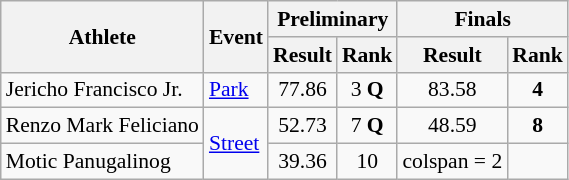<table class=wikitable  style="font-size:90%">
<tr>
<th rowspan=2>Athlete</th>
<th rowspan=2>Event</th>
<th colspan=2>Preliminary</th>
<th colspan=2>Finals</th>
</tr>
<tr>
<th>Result</th>
<th>Rank</th>
<th>Result</th>
<th>Rank</th>
</tr>
<tr>
<td>Jericho Francisco Jr.</td>
<td><a href='#'>Park</a></td>
<td align=center>77.86</td>
<td align=center>3 <strong>Q</strong></td>
<td align=center>83.58</td>
<td align=center><strong>4</strong></td>
</tr>
<tr>
<td>Renzo Mark Feliciano</td>
<td rowspan=2><a href='#'>Street</a></td>
<td align=center>52.73</td>
<td align=center>7 <strong>Q</strong></td>
<td align=center>48.59</td>
<td align=center><strong>8</strong></td>
</tr>
<tr>
<td>Motic Panugalinog</td>
<td align=center>39.36</td>
<td align=center>10</td>
<td>colspan = 2 </td>
</tr>
</table>
